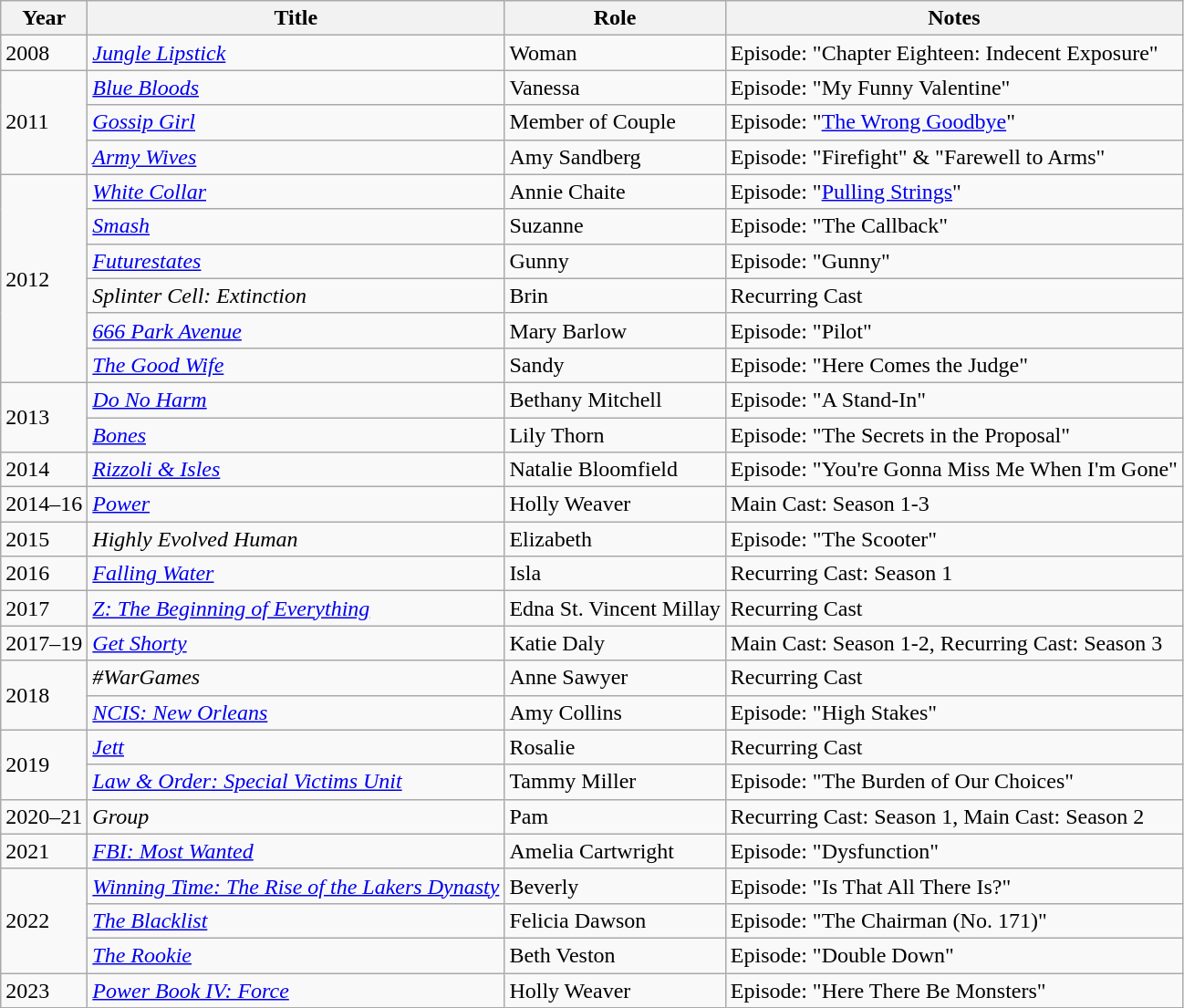<table class="wikitable plainrowheaders sortable" style="margin-right: 0;">
<tr>
<th>Year</th>
<th>Title</th>
<th>Role</th>
<th>Notes</th>
</tr>
<tr>
<td>2008</td>
<td><em><a href='#'>Jungle Lipstick</a></em></td>
<td>Woman</td>
<td>Episode: "Chapter Eighteen: Indecent Exposure"</td>
</tr>
<tr>
<td rowspan="3">2011</td>
<td><em><a href='#'>Blue Bloods</a></em></td>
<td>Vanessa</td>
<td>Episode: "My Funny Valentine"</td>
</tr>
<tr>
<td><em><a href='#'>Gossip Girl</a></em></td>
<td>Member of Couple</td>
<td>Episode: "<a href='#'>The Wrong Goodbye</a>"</td>
</tr>
<tr>
<td><em><a href='#'>Army Wives</a></em></td>
<td>Amy Sandberg</td>
<td>Episode: "Firefight" & "Farewell to Arms"</td>
</tr>
<tr>
<td rowspan="6">2012</td>
<td><em><a href='#'>White Collar</a></em></td>
<td>Annie Chaite</td>
<td>Episode: "<a href='#'>Pulling Strings</a>"</td>
</tr>
<tr>
<td><em><a href='#'>Smash</a></em></td>
<td>Suzanne</td>
<td>Episode: "The Callback"</td>
</tr>
<tr>
<td><em><a href='#'>Futurestates</a></em></td>
<td>Gunny</td>
<td>Episode: "Gunny"</td>
</tr>
<tr>
<td><em>Splinter Cell: Extinction</em></td>
<td>Brin</td>
<td>Recurring Cast</td>
</tr>
<tr>
<td><em><a href='#'>666 Park Avenue</a></em></td>
<td>Mary Barlow</td>
<td>Episode: "Pilot"</td>
</tr>
<tr>
<td><em><a href='#'>The Good Wife</a></em></td>
<td>Sandy</td>
<td>Episode: "Here Comes the Judge"</td>
</tr>
<tr>
<td rowspan="2">2013</td>
<td><em><a href='#'>Do No Harm</a></em></td>
<td>Bethany Mitchell</td>
<td>Episode: "A Stand-In"</td>
</tr>
<tr>
<td><em><a href='#'>Bones</a></em></td>
<td>Lily Thorn</td>
<td>Episode: "The Secrets in the Proposal"</td>
</tr>
<tr>
<td>2014</td>
<td><em><a href='#'>Rizzoli & Isles</a></em></td>
<td>Natalie Bloomfield</td>
<td>Episode: "You're Gonna Miss Me When I'm Gone"</td>
</tr>
<tr>
<td>2014–16</td>
<td><em><a href='#'>Power</a></em></td>
<td>Holly Weaver</td>
<td>Main Cast: Season 1-3</td>
</tr>
<tr>
<td>2015</td>
<td><em>Highly Evolved Human</em></td>
<td>Elizabeth</td>
<td>Episode: "The Scooter"</td>
</tr>
<tr>
<td>2016</td>
<td><em><a href='#'>Falling Water</a></em></td>
<td>Isla</td>
<td>Recurring Cast: Season 1</td>
</tr>
<tr>
<td>2017</td>
<td><em><a href='#'>Z: The Beginning of Everything</a></em></td>
<td>Edna St. Vincent Millay</td>
<td>Recurring Cast</td>
</tr>
<tr>
<td>2017–19</td>
<td><em><a href='#'>Get Shorty</a></em></td>
<td>Katie Daly</td>
<td>Main Cast: Season 1-2, Recurring Cast: Season 3</td>
</tr>
<tr>
<td rowspan="2">2018</td>
<td><em>#WarGames</em></td>
<td>Anne Sawyer</td>
<td>Recurring Cast</td>
</tr>
<tr>
<td><em><a href='#'>NCIS: New Orleans</a></em></td>
<td>Amy Collins</td>
<td>Episode: "High Stakes"</td>
</tr>
<tr>
<td rowspan="2">2019</td>
<td><em><a href='#'>Jett</a></em></td>
<td>Rosalie</td>
<td>Recurring Cast</td>
</tr>
<tr>
<td><em><a href='#'>Law & Order: Special Victims Unit</a></em></td>
<td>Tammy Miller</td>
<td>Episode: "The Burden of Our Choices"</td>
</tr>
<tr>
<td>2020–21</td>
<td><em>Group</em></td>
<td>Pam</td>
<td>Recurring Cast: Season 1, Main Cast: Season 2</td>
</tr>
<tr>
<td>2021</td>
<td><em><a href='#'>FBI: Most Wanted</a></em></td>
<td>Amelia Cartwright</td>
<td>Episode: "Dysfunction"</td>
</tr>
<tr>
<td rowspan="3">2022</td>
<td><em><a href='#'>Winning Time: The Rise of the Lakers Dynasty</a></em></td>
<td>Beverly</td>
<td>Episode: "Is That All There Is?"</td>
</tr>
<tr>
<td><em><a href='#'>The Blacklist</a></em></td>
<td>Felicia Dawson</td>
<td>Episode: "The Chairman (No. 171)"</td>
</tr>
<tr>
<td><em><a href='#'>The Rookie</a></em></td>
<td>Beth Veston</td>
<td>Episode: "Double Down"</td>
</tr>
<tr>
<td>2023</td>
<td><em><a href='#'>Power Book IV: Force</a></em></td>
<td>Holly Weaver</td>
<td>Episode: "Here There Be Monsters"</td>
</tr>
</table>
